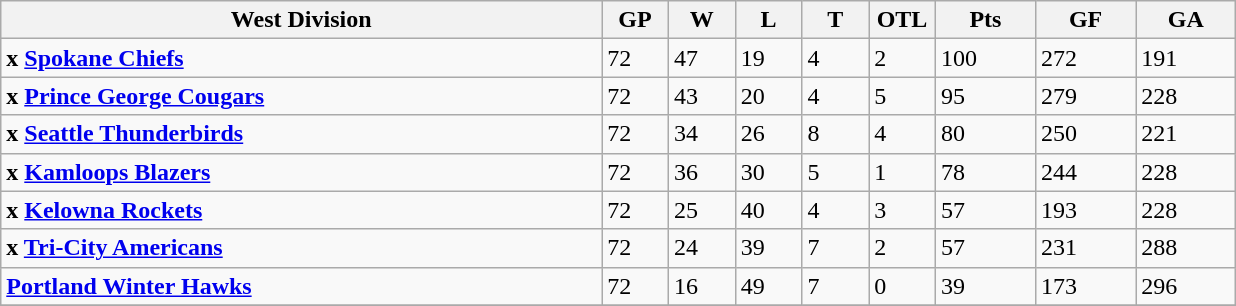<table class="wikitable">
<tr>
<th width="45%">West Division</th>
<th width="5%">GP</th>
<th width="5%">W</th>
<th width="5%">L</th>
<th width="5%">T</th>
<th width="5%">OTL</th>
<th width="7.5%">Pts</th>
<th width="7.5%">GF</th>
<th width="7.5%">GA</th>
</tr>
<tr>
<td><strong>x <a href='#'>Spokane Chiefs</a></strong></td>
<td>72</td>
<td>47</td>
<td>19</td>
<td>4</td>
<td>2</td>
<td>100</td>
<td>272</td>
<td>191</td>
</tr>
<tr>
<td><strong>x <a href='#'>Prince George Cougars</a></strong></td>
<td>72</td>
<td>43</td>
<td>20</td>
<td>4</td>
<td>5</td>
<td>95</td>
<td>279</td>
<td>228</td>
</tr>
<tr>
<td><strong>x <a href='#'>Seattle Thunderbirds</a></strong></td>
<td>72</td>
<td>34</td>
<td>26</td>
<td>8</td>
<td>4</td>
<td>80</td>
<td>250</td>
<td>221</td>
</tr>
<tr>
<td><strong>x <a href='#'>Kamloops Blazers</a></strong></td>
<td>72</td>
<td>36</td>
<td>30</td>
<td>5</td>
<td>1</td>
<td>78</td>
<td>244</td>
<td>228</td>
</tr>
<tr>
<td><strong>x <a href='#'>Kelowna Rockets</a></strong></td>
<td>72</td>
<td>25</td>
<td>40</td>
<td>4</td>
<td>3</td>
<td>57</td>
<td>193</td>
<td>228</td>
</tr>
<tr>
<td><strong>x <a href='#'>Tri-City Americans</a></strong></td>
<td>72</td>
<td>24</td>
<td>39</td>
<td>7</td>
<td>2</td>
<td>57</td>
<td>231</td>
<td>288</td>
</tr>
<tr>
<td><strong><a href='#'>Portland Winter Hawks</a></strong></td>
<td>72</td>
<td>16</td>
<td>49</td>
<td>7</td>
<td>0</td>
<td>39</td>
<td>173</td>
<td>296</td>
</tr>
<tr>
</tr>
</table>
